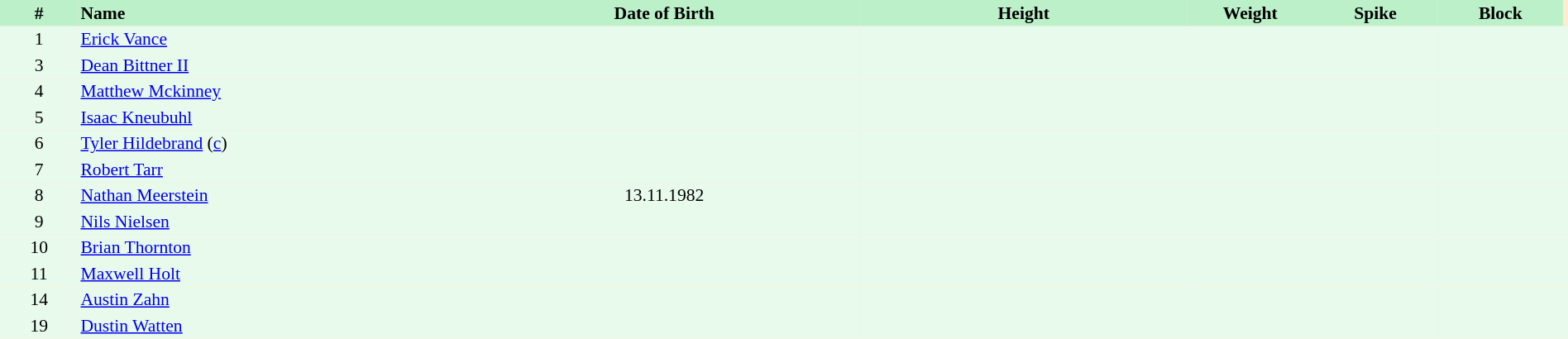<table border=0 cellpadding=2 cellspacing=0  |- bgcolor=#FFECCE style="text-align:center; font-size:90%;" width=100%>
<tr bgcolor=#BBF0C9>
<th width=5%>#</th>
<th width=25% align=left>Name</th>
<th width=25%>Date of Birth</th>
<th width=21%>Height</th>
<th width=8%>Weight</th>
<th width=8%>Spike</th>
<th width=8%>Block</th>
</tr>
<tr bgcolor=#E7FAEC>
<td>1</td>
<td align=left><a href='#'>Erick Vance</a></td>
<td></td>
<td></td>
<td></td>
<td></td>
<td></td>
<td></td>
</tr>
<tr bgcolor=#E7FAEC>
<td>3</td>
<td align=left><a href='#'>Dean Bittner II</a></td>
<td></td>
<td></td>
<td></td>
<td></td>
<td></td>
<td></td>
</tr>
<tr bgcolor=#E7FAEC>
<td>4</td>
<td align=left><a href='#'>Matthew Mckinney</a></td>
<td></td>
<td></td>
<td></td>
<td></td>
<td></td>
<td></td>
</tr>
<tr bgcolor=#E7FAEC>
<td>5</td>
<td align=left><a href='#'>Isaac Kneubuhl</a></td>
<td></td>
<td></td>
<td></td>
<td></td>
<td></td>
<td></td>
</tr>
<tr bgcolor=#E7FAEC>
<td>6</td>
<td align=left><a href='#'>Tyler Hildebrand</a> (<a href='#'>c</a>)</td>
<td></td>
<td></td>
<td></td>
<td></td>
<td></td>
<td></td>
</tr>
<tr bgcolor=#E7FAEC>
<td>7</td>
<td align=left><a href='#'>Robert Tarr</a></td>
<td></td>
<td></td>
<td></td>
<td></td>
<td></td>
<td></td>
</tr>
<tr bgcolor=#E7FAEC>
<td>8</td>
<td align=left><a href='#'>Nathan Meerstein</a></td>
<td>13.11.1982</td>
<td></td>
<td></td>
<td></td>
<td></td>
<td></td>
</tr>
<tr bgcolor=#E7FAEC>
<td>9</td>
<td align=left><a href='#'>Nils Nielsen</a></td>
<td></td>
<td></td>
<td></td>
<td></td>
<td></td>
<td></td>
</tr>
<tr bgcolor=#E7FAEC>
<td>10</td>
<td align=left><a href='#'>Brian Thornton</a></td>
<td></td>
<td></td>
<td></td>
<td></td>
<td></td>
<td></td>
</tr>
<tr bgcolor=#E7FAEC>
<td>11</td>
<td align=left><a href='#'>Maxwell Holt</a></td>
<td></td>
<td></td>
<td></td>
<td></td>
<td></td>
<td></td>
</tr>
<tr bgcolor=#E7FAEC>
<td>14</td>
<td align=left><a href='#'>Austin Zahn</a></td>
<td></td>
<td></td>
<td></td>
<td></td>
<td></td>
<td></td>
</tr>
<tr bgcolor=#E7FAEC>
<td>19</td>
<td align=left><a href='#'>Dustin Watten</a></td>
<td></td>
<td></td>
<td></td>
<td></td>
<td></td>
<td></td>
</tr>
</table>
